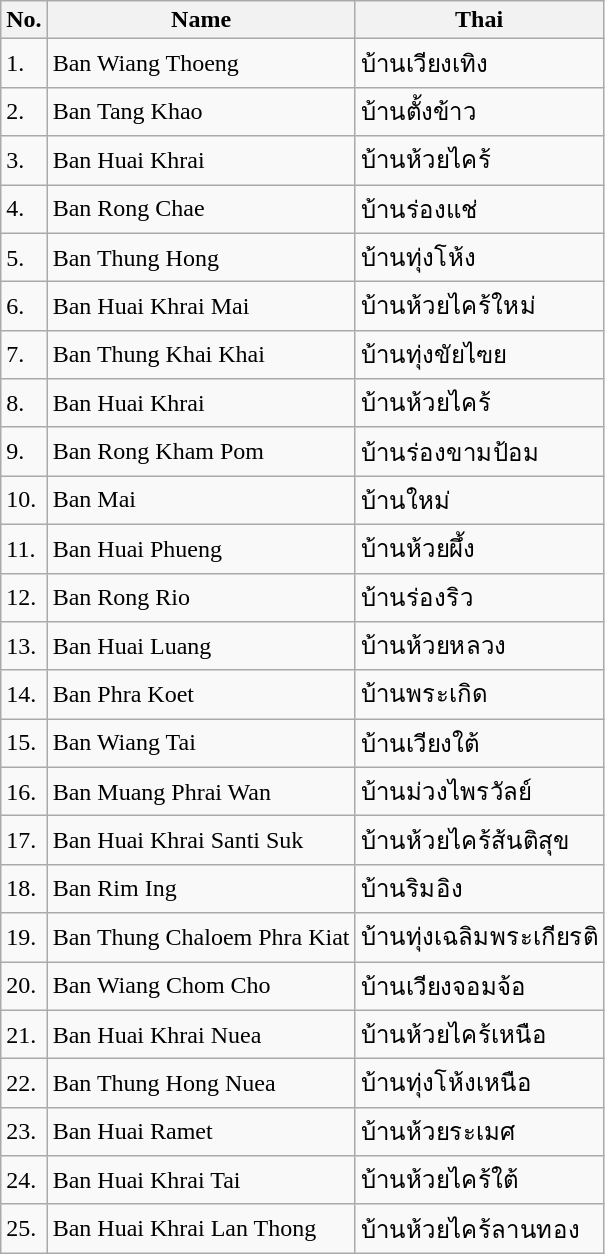<table class="wikitable sortable">
<tr>
<th>No.</th>
<th>Name</th>
<th>Thai</th>
</tr>
<tr>
<td>1.</td>
<td>Ban Wiang Thoeng</td>
<td>บ้านเวียงเทิง</td>
</tr>
<tr>
<td>2.</td>
<td>Ban Tang Khao</td>
<td>บ้านตั้งข้าว</td>
</tr>
<tr>
<td>3.</td>
<td>Ban Huai Khrai</td>
<td>บ้านห้วยไคร้</td>
</tr>
<tr>
<td>4.</td>
<td>Ban Rong Chae</td>
<td>บ้านร่องแช่</td>
</tr>
<tr>
<td>5.</td>
<td>Ban Thung Hong</td>
<td>บ้านทุ่งโห้ง</td>
</tr>
<tr>
<td>6.</td>
<td>Ban Huai Khrai Mai</td>
<td>บ้านห้วยไคร้ใหม่</td>
</tr>
<tr>
<td>7.</td>
<td>Ban Thung Khai Khai</td>
<td>บ้านทุ่งขัยไฃย</td>
</tr>
<tr>
<td>8.</td>
<td>Ban Huai Khrai</td>
<td>บ้านห้วยไคร้</td>
</tr>
<tr>
<td>9.</td>
<td>Ban Rong Kham Pom</td>
<td>บ้านร่องขามป้อม</td>
</tr>
<tr>
<td>10.</td>
<td>Ban Mai</td>
<td>บ้านใหม่</td>
</tr>
<tr>
<td>11.</td>
<td>Ban Huai Phueng</td>
<td>บ้านห้วยผึ้ง</td>
</tr>
<tr>
<td>12.</td>
<td>Ban Rong Rio</td>
<td>บ้านร่องริว</td>
</tr>
<tr>
<td>13.</td>
<td>Ban Huai Luang</td>
<td>บ้านห้วยหลวง</td>
</tr>
<tr>
<td>14.</td>
<td>Ban Phra Koet</td>
<td>บ้านพระเกิด</td>
</tr>
<tr>
<td>15.</td>
<td>Ban Wiang Tai</td>
<td>บ้านเวียงใต้</td>
</tr>
<tr>
<td>16.</td>
<td>Ban Muang Phrai Wan</td>
<td>บ้านม่วงไพรวัลย์</td>
</tr>
<tr>
<td>17.</td>
<td>Ban Huai Khrai Santi Suk</td>
<td>บ้านห้วยไคร้ส้นติสุข</td>
</tr>
<tr>
<td>18.</td>
<td>Ban Rim Ing</td>
<td>บ้านริมอิง</td>
</tr>
<tr>
<td>19.</td>
<td>Ban Thung Chaloem Phra Kiat</td>
<td>บ้านทุ่งเฉลิมพระเกียรติ</td>
</tr>
<tr>
<td>20.</td>
<td>Ban Wiang Chom Cho</td>
<td>บ้านเวียงจอมจ้อ</td>
</tr>
<tr>
<td>21.</td>
<td>Ban Huai Khrai Nuea</td>
<td>บ้านห้วยไคร้เหนือ</td>
</tr>
<tr>
<td>22.</td>
<td>Ban Thung Hong Nuea</td>
<td>บ้านทุ่งโห้งเหนือ</td>
</tr>
<tr>
<td>23.</td>
<td>Ban Huai Ramet</td>
<td>บ้านห้วยระเมศ</td>
</tr>
<tr>
<td>24.</td>
<td>Ban Huai Khrai Tai</td>
<td>บ้านห้วยไคร้ใต้</td>
</tr>
<tr>
<td>25.</td>
<td>Ban Huai Khrai Lan Thong</td>
<td>บ้านห้วยไคร้ลานทอง</td>
</tr>
</table>
